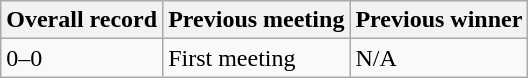<table class="wikitable">
<tr>
<th>Overall record</th>
<th>Previous meeting</th>
<th>Previous winner</th>
</tr>
<tr>
<td>0–0</td>
<td>First meeting</td>
<td>N/A</td>
</tr>
</table>
